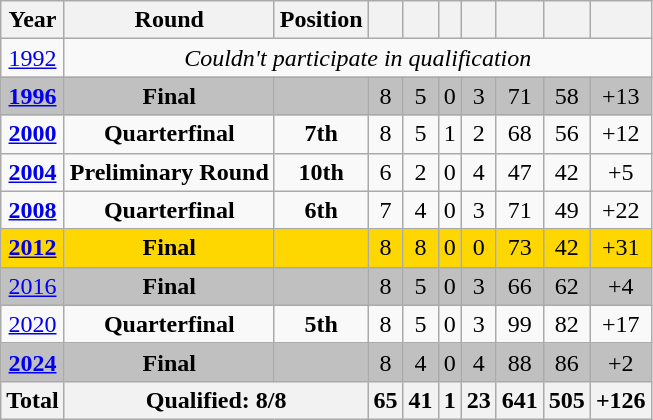<table class="wikitable" style="text-align: center;">
<tr>
<th>Year</th>
<th>Round</th>
<th>Position</th>
<th></th>
<th></th>
<th></th>
<th></th>
<th></th>
<th></th>
<th></th>
</tr>
<tr>
<td> <a href='#'>1992</a></td>
<td colspan="9"><em>Couldn't participate in qualification</em></td>
</tr>
<tr style="background:silver;">
<td> <strong><a href='#'>1996</a></strong></td>
<td><strong>Final</strong></td>
<td></td>
<td>8</td>
<td>5</td>
<td>0</td>
<td>3</td>
<td>71</td>
<td>58</td>
<td>+13</td>
</tr>
<tr>
<td> <strong><a href='#'>2000</a></strong></td>
<td><strong>Quarterfinal</strong></td>
<td><strong>7th</strong></td>
<td>8</td>
<td>5</td>
<td>1</td>
<td>2</td>
<td>68</td>
<td>56</td>
<td>+12</td>
</tr>
<tr>
<td> <strong><a href='#'>2004</a></strong></td>
<td><strong>Preliminary Round</strong></td>
<td><strong>10th</strong></td>
<td>6</td>
<td>2</td>
<td>0</td>
<td>4</td>
<td>47</td>
<td>42</td>
<td>+5</td>
</tr>
<tr>
<td> <strong><a href='#'>2008</a></strong></td>
<td><strong>Quarterfinal</strong></td>
<td><strong>6th</strong></td>
<td>7</td>
<td>4</td>
<td>0</td>
<td>3</td>
<td>71</td>
<td>49</td>
<td>+22</td>
</tr>
<tr style="background:gold;">
<td> <strong><a href='#'>2012</a></strong></td>
<td><strong>Final</strong></td>
<td></td>
<td>8</td>
<td>8</td>
<td>0</td>
<td>0</td>
<td>73</td>
<td>42</td>
<td>+31</td>
</tr>
<tr style="background:silver;">
<td> <a href='#'>2016</a></td>
<td><strong>Final</strong></td>
<td></td>
<td>8</td>
<td>5</td>
<td>0</td>
<td>3</td>
<td>66</td>
<td>62</td>
<td>+4</td>
</tr>
<tr>
<td> <a href='#'>2020</a></td>
<td><strong>Quarterfinal</strong></td>
<td><strong>5th</strong></td>
<td>8</td>
<td>5</td>
<td>0</td>
<td>3</td>
<td>99</td>
<td>82</td>
<td>+17</td>
</tr>
<tr style="background:silver;">
<td> <strong><a href='#'>2024</a></strong></td>
<td><strong>Final</strong></td>
<td></td>
<td>8</td>
<td>4</td>
<td>0</td>
<td>4</td>
<td>88</td>
<td>86</td>
<td>+2</td>
</tr>
<tr>
<th>Total</th>
<th colspan="2">Qualified: 8/8</th>
<th>65</th>
<th>41</th>
<th>1</th>
<th>23</th>
<th>641</th>
<th>505</th>
<th>+126</th>
</tr>
</table>
